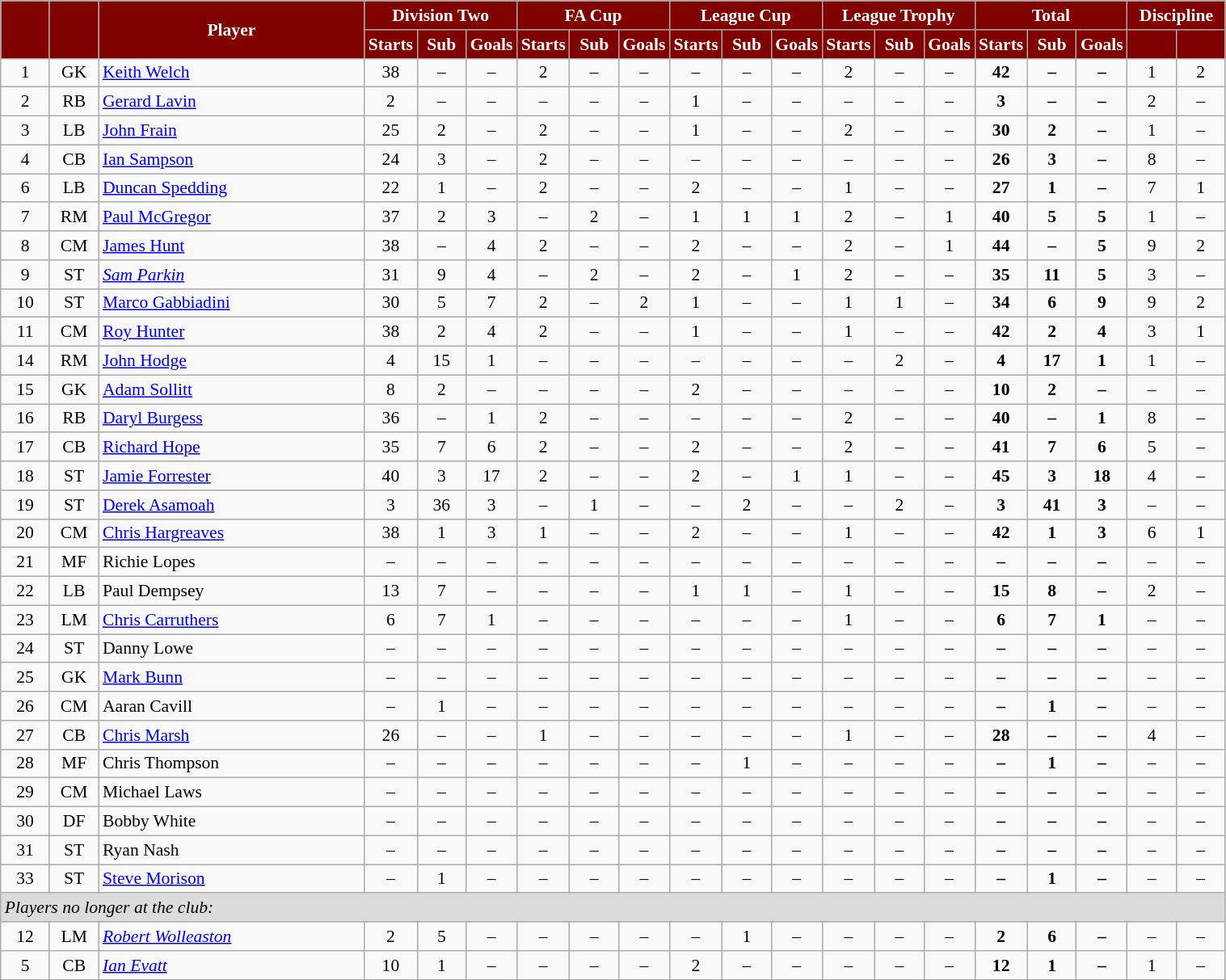<table class="wikitable"  style="text-align:center; font-size:90%; width:80%;">
<tr>
<th rowspan="2" style="background:maroon; color:white;  width: 4%"></th>
<th rowspan="2" style="background:maroon; color:white;  width: 4%"></th>
<th rowspan="2" style="background:maroon; color:white; ">Player</th>
<th colspan="3" style="background:maroon; color:white; ">Division Two</th>
<th colspan="3" style="background:maroon; color:white; ">FA Cup</th>
<th colspan="3" style="background:maroon; color:white; ">League Cup</th>
<th colspan="3" style="background:maroon; color:white; ">League Trophy</th>
<th colspan="3" style="background:maroon; color:white; ">Total</th>
<th colspan="2" style="background:maroon; color:white; ">Discipline</th>
</tr>
<tr>
<th style="background:maroon; color:white;  width: 4%;">Starts</th>
<th style="background:maroon; color:white;  width: 4%;">Sub</th>
<th style="background:maroon; color:white;  width: 4%;">Goals</th>
<th style="background:maroon; color:white;  width: 4%;">Starts</th>
<th style="background:maroon; color:white;  width: 4%;">Sub</th>
<th style="background:maroon; color:white;  width: 4%;">Goals</th>
<th style="background:maroon; color:white;  width: 4%;">Starts</th>
<th style="background:maroon; color:white;  width: 4%;">Sub</th>
<th style="background:maroon; color:white;  width: 4%;">Goals</th>
<th style="background:maroon; color:white;  width: 4%;">Starts</th>
<th style="background:maroon; color:white;  width: 4%;">Sub</th>
<th style="background:maroon; color:white;  width: 4%;">Goals</th>
<th style="background:maroon; color:white;  width: 4%;">Starts</th>
<th style="background:maroon; color:white;  width: 4%;">Sub</th>
<th style="background:maroon; color:white;  width: 4%;">Goals</th>
<th style="background:maroon; color:white;  width: 4%;"></th>
<th style="background:maroon; color:white;  width: 4%;"></th>
</tr>
<tr>
<td>1</td>
<td>GK</td>
<td style="text-align:left;"><a href='#'>Keith Welch</a></td>
<td>38</td>
<td>–</td>
<td>–</td>
<td>2</td>
<td>–</td>
<td>–</td>
<td>–</td>
<td>–</td>
<td>–</td>
<td>2</td>
<td>–</td>
<td>–</td>
<td><strong>42</strong></td>
<td><strong>–</strong></td>
<td><strong>–</strong></td>
<td>1</td>
<td>2</td>
</tr>
<tr>
<td>2</td>
<td>RB</td>
<td style="text-align:left;"><a href='#'>Gerard Lavin</a></td>
<td>2</td>
<td>–</td>
<td>–</td>
<td>–</td>
<td>–</td>
<td>–</td>
<td>1</td>
<td>–</td>
<td>–</td>
<td>–</td>
<td>–</td>
<td>–</td>
<td><strong>3</strong></td>
<td><strong>–</strong></td>
<td><strong>–</strong></td>
<td>2</td>
<td>–</td>
</tr>
<tr>
<td>3</td>
<td>LB</td>
<td style="text-align:left;"><a href='#'>John Frain</a></td>
<td>25</td>
<td>2</td>
<td>–</td>
<td>2</td>
<td>–</td>
<td>–</td>
<td>1</td>
<td>–</td>
<td>–</td>
<td>2</td>
<td>–</td>
<td>–</td>
<td><strong>30</strong></td>
<td><strong>2</strong></td>
<td><strong>–</strong></td>
<td>1</td>
<td>–</td>
</tr>
<tr>
<td>4</td>
<td>CB</td>
<td style="text-align:left;"><a href='#'>Ian Sampson</a></td>
<td>24</td>
<td>3</td>
<td>–</td>
<td>2</td>
<td>–</td>
<td>–</td>
<td>–</td>
<td>–</td>
<td>–</td>
<td>–</td>
<td>–</td>
<td>–</td>
<td><strong>26</strong></td>
<td><strong>3</strong></td>
<td><strong>–</strong></td>
<td>8</td>
<td>–</td>
</tr>
<tr>
<td>6</td>
<td>LB</td>
<td style="text-align:left;"><a href='#'>Duncan Spedding</a></td>
<td>22</td>
<td>1</td>
<td>–</td>
<td>2</td>
<td>–</td>
<td>–</td>
<td>2</td>
<td>–</td>
<td>–</td>
<td>1</td>
<td>–</td>
<td>–</td>
<td><strong>27</strong></td>
<td><strong>1</strong></td>
<td><strong>–</strong></td>
<td>7</td>
<td>1</td>
</tr>
<tr>
<td>7</td>
<td>RM</td>
<td style="text-align:left;"><a href='#'>Paul McGregor</a></td>
<td>37</td>
<td>2</td>
<td>3</td>
<td>–</td>
<td>2</td>
<td>–</td>
<td>1</td>
<td>1</td>
<td>1</td>
<td>2</td>
<td>–</td>
<td>1</td>
<td><strong>40</strong></td>
<td><strong>5</strong></td>
<td><strong>5</strong></td>
<td>1</td>
<td>–</td>
</tr>
<tr>
<td>8</td>
<td>CM</td>
<td style="text-align:left;"><a href='#'>James Hunt</a></td>
<td>38</td>
<td>–</td>
<td>4</td>
<td>2</td>
<td>–</td>
<td>–</td>
<td>2</td>
<td>–</td>
<td>–</td>
<td>2</td>
<td>–</td>
<td>1</td>
<td><strong>44</strong></td>
<td><strong>–</strong></td>
<td><strong>5</strong></td>
<td>9</td>
<td>2</td>
</tr>
<tr>
<td>9</td>
<td>ST</td>
<td style="text-align:left;"><em><a href='#'>Sam Parkin</a></em></td>
<td>31</td>
<td>9</td>
<td>4</td>
<td>–</td>
<td>2</td>
<td>–</td>
<td>2</td>
<td>–</td>
<td>1</td>
<td>2</td>
<td>–</td>
<td>–</td>
<td><strong>35</strong></td>
<td><strong>11</strong></td>
<td><strong>5</strong></td>
<td>3</td>
<td>–</td>
</tr>
<tr>
<td>10</td>
<td>ST</td>
<td style="text-align:left;"><a href='#'>Marco Gabbiadini</a></td>
<td>30</td>
<td>5</td>
<td>7</td>
<td>2</td>
<td>–</td>
<td>2</td>
<td>1</td>
<td>–</td>
<td>–</td>
<td>1</td>
<td>1</td>
<td>–</td>
<td><strong>34</strong></td>
<td><strong>6</strong></td>
<td><strong>9</strong></td>
<td>9</td>
<td>2</td>
</tr>
<tr>
<td>11</td>
<td>CM</td>
<td style="text-align:left;"><a href='#'>Roy Hunter</a></td>
<td>38</td>
<td>2</td>
<td>4</td>
<td>2</td>
<td>–</td>
<td>–</td>
<td>1</td>
<td>–</td>
<td>–</td>
<td>1</td>
<td>–</td>
<td>–</td>
<td><strong>42</strong></td>
<td><strong>2</strong></td>
<td><strong>4</strong></td>
<td>3</td>
<td>1</td>
</tr>
<tr>
<td>14</td>
<td>RM</td>
<td style="text-align:left;"><a href='#'>John Hodge</a></td>
<td>4</td>
<td>15</td>
<td>1</td>
<td>–</td>
<td>–</td>
<td>–</td>
<td>–</td>
<td>–</td>
<td>–</td>
<td>–</td>
<td>2</td>
<td>–</td>
<td><strong>4</strong></td>
<td><strong>17</strong></td>
<td><strong>1</strong></td>
<td>1</td>
<td>–</td>
</tr>
<tr>
<td>15</td>
<td>GK</td>
<td style="text-align:left;"><a href='#'>Adam Sollitt</a></td>
<td>8</td>
<td>2</td>
<td>–</td>
<td>–</td>
<td>–</td>
<td>–</td>
<td>2</td>
<td>–</td>
<td>–</td>
<td>–</td>
<td>–</td>
<td>–</td>
<td><strong>10</strong></td>
<td><strong>2</strong></td>
<td><strong>–</strong></td>
<td>–</td>
<td>–</td>
</tr>
<tr>
<td>16</td>
<td>RB</td>
<td style="text-align:left;"><a href='#'>Daryl Burgess</a></td>
<td>36</td>
<td>–</td>
<td>1</td>
<td>2</td>
<td>–</td>
<td>–</td>
<td>–</td>
<td>–</td>
<td>–</td>
<td>2</td>
<td>–</td>
<td>–</td>
<td><strong>40</strong></td>
<td><strong>–</strong></td>
<td><strong>1</strong></td>
<td>8</td>
<td>–</td>
</tr>
<tr>
<td>17</td>
<td>CB</td>
<td style="text-align:left;"><a href='#'>Richard Hope</a></td>
<td>35</td>
<td>7</td>
<td>6</td>
<td>2</td>
<td>–</td>
<td>–</td>
<td>2</td>
<td>–</td>
<td>–</td>
<td>2</td>
<td>–</td>
<td>–</td>
<td><strong>41</strong></td>
<td><strong>7</strong></td>
<td><strong>6</strong></td>
<td>5</td>
<td>–</td>
</tr>
<tr>
<td>18</td>
<td>ST</td>
<td style="text-align:left;"><a href='#'>Jamie Forrester</a></td>
<td>40</td>
<td>3</td>
<td>17</td>
<td>2</td>
<td>–</td>
<td>–</td>
<td>2</td>
<td>–</td>
<td>1</td>
<td>1</td>
<td>–</td>
<td>–</td>
<td><strong>45</strong></td>
<td><strong>3</strong></td>
<td><strong>18</strong></td>
<td>4</td>
<td>–</td>
</tr>
<tr>
<td>19</td>
<td>ST</td>
<td style="text-align:left;"><a href='#'>Derek Asamoah</a></td>
<td>3</td>
<td>36</td>
<td>3</td>
<td>–</td>
<td>1</td>
<td>–</td>
<td>–</td>
<td>2</td>
<td>–</td>
<td>–</td>
<td>2</td>
<td>–</td>
<td><strong>3</strong></td>
<td><strong>41</strong></td>
<td><strong>3</strong></td>
<td>–</td>
<td>–</td>
</tr>
<tr>
<td>20</td>
<td>CM</td>
<td style="text-align:left;"><a href='#'>Chris Hargreaves</a></td>
<td>38</td>
<td>1</td>
<td>3</td>
<td>1</td>
<td>–</td>
<td>–</td>
<td>2</td>
<td>–</td>
<td>–</td>
<td>1</td>
<td>–</td>
<td>–</td>
<td><strong>42</strong></td>
<td><strong>1</strong></td>
<td><strong>3</strong></td>
<td>6</td>
<td>1</td>
</tr>
<tr>
<td>21</td>
<td>MF</td>
<td style="text-align:left;">Richie Lopes</td>
<td>–</td>
<td>–</td>
<td>–</td>
<td>–</td>
<td>–</td>
<td>–</td>
<td>–</td>
<td>–</td>
<td>–</td>
<td>–</td>
<td>–</td>
<td>–</td>
<td><strong>–</strong></td>
<td><strong>–</strong></td>
<td><strong>–</strong></td>
<td>–</td>
<td>–</td>
</tr>
<tr>
<td>22</td>
<td>LB</td>
<td style="text-align:left;">Paul Dempsey</td>
<td>13</td>
<td>7</td>
<td>–</td>
<td>–</td>
<td>–</td>
<td>–</td>
<td>1</td>
<td>1</td>
<td>–</td>
<td>1</td>
<td>–</td>
<td>–</td>
<td><strong>15</strong></td>
<td><strong>8</strong></td>
<td><strong>–</strong></td>
<td>2</td>
<td>–</td>
</tr>
<tr>
<td>23</td>
<td>LM</td>
<td style="text-align:left;"><a href='#'>Chris Carruthers</a></td>
<td>6</td>
<td>7</td>
<td>1</td>
<td>–</td>
<td>–</td>
<td>–</td>
<td>–</td>
<td>–</td>
<td>–</td>
<td>1</td>
<td>–</td>
<td>–</td>
<td><strong>6</strong></td>
<td><strong>7</strong></td>
<td><strong>1</strong></td>
<td>–</td>
<td>–</td>
</tr>
<tr>
<td>24</td>
<td>ST</td>
<td style="text-align:left;">Danny Lowe</td>
<td>–</td>
<td>–</td>
<td>–</td>
<td>–</td>
<td>–</td>
<td>–</td>
<td>–</td>
<td>–</td>
<td>–</td>
<td>–</td>
<td>–</td>
<td>–</td>
<td><strong>–</strong></td>
<td><strong>–</strong></td>
<td><strong>–</strong></td>
<td>–</td>
<td>–</td>
</tr>
<tr>
<td>25</td>
<td>GK</td>
<td style="text-align:left;"><a href='#'>Mark Bunn</a></td>
<td>–</td>
<td>–</td>
<td>–</td>
<td>–</td>
<td>–</td>
<td>–</td>
<td>–</td>
<td>–</td>
<td>–</td>
<td>–</td>
<td>–</td>
<td>–</td>
<td><strong>–</strong></td>
<td><strong>–</strong></td>
<td><strong>–</strong></td>
<td>–</td>
<td>–</td>
</tr>
<tr>
<td>26</td>
<td>CM</td>
<td style="text-align:left;">Aaran Cavill</td>
<td>–</td>
<td>1</td>
<td>–</td>
<td>–</td>
<td>–</td>
<td>–</td>
<td>–</td>
<td>–</td>
<td>–</td>
<td>–</td>
<td>–</td>
<td>–</td>
<td><strong>–</strong></td>
<td><strong>1</strong></td>
<td><strong>–</strong></td>
<td>–</td>
<td>–</td>
</tr>
<tr>
<td>27</td>
<td>CB</td>
<td style="text-align:left;"><a href='#'>Chris Marsh</a></td>
<td>26</td>
<td>–</td>
<td>–</td>
<td>1</td>
<td>–</td>
<td>–</td>
<td>–</td>
<td>–</td>
<td>–</td>
<td>1</td>
<td>–</td>
<td>–</td>
<td><strong>28</strong></td>
<td><strong>–</strong></td>
<td><strong>–</strong></td>
<td>4</td>
<td>–</td>
</tr>
<tr>
<td>28</td>
<td>MF</td>
<td style="text-align:left;">Chris Thompson</td>
<td>–</td>
<td>–</td>
<td>–</td>
<td>–</td>
<td>–</td>
<td>–</td>
<td>–</td>
<td>1</td>
<td>–</td>
<td>–</td>
<td>–</td>
<td>–</td>
<td><strong>–</strong></td>
<td><strong>1</strong></td>
<td><strong>–</strong></td>
<td>–</td>
<td>–</td>
</tr>
<tr>
<td>29</td>
<td>CM</td>
<td style="text-align:left;">Michael Laws</td>
<td>–</td>
<td>–</td>
<td>–</td>
<td>–</td>
<td>–</td>
<td>–</td>
<td>–</td>
<td>–</td>
<td>–</td>
<td>–</td>
<td>–</td>
<td>–</td>
<td><strong>–</strong></td>
<td><strong>–</strong></td>
<td><strong>–</strong></td>
<td>–</td>
<td>–</td>
</tr>
<tr>
<td>30</td>
<td>DF</td>
<td style="text-align:left;">Bobby White</td>
<td>–</td>
<td>–</td>
<td>–</td>
<td>–</td>
<td>–</td>
<td>–</td>
<td>–</td>
<td>–</td>
<td>–</td>
<td>–</td>
<td>–</td>
<td>–</td>
<td><strong>–</strong></td>
<td><strong>–</strong></td>
<td><strong>–</strong></td>
<td>–</td>
<td>–</td>
</tr>
<tr>
<td>31</td>
<td>ST</td>
<td style="text-align:left;">Ryan Nash</td>
<td>–</td>
<td>–</td>
<td>–</td>
<td>–</td>
<td>–</td>
<td>–</td>
<td>–</td>
<td>–</td>
<td>–</td>
<td>–</td>
<td>–</td>
<td>–</td>
<td><strong>–</strong></td>
<td><strong>–</strong></td>
<td><strong>–</strong></td>
<td>–</td>
<td>–</td>
</tr>
<tr>
<td>33</td>
<td>ST</td>
<td style="text-align:left;"><a href='#'>Steve Morison</a></td>
<td>–</td>
<td>1</td>
<td>–</td>
<td>–</td>
<td>–</td>
<td>–</td>
<td>–</td>
<td>–</td>
<td>–</td>
<td>–</td>
<td>–</td>
<td>–</td>
<td><strong>–</strong></td>
<td><strong>1</strong></td>
<td><strong>–</strong></td>
<td>–</td>
<td>–</td>
</tr>
<tr>
<td colspan="20" style="background:#dcdcdc; text-align:left;"><em>Players no longer at the club:</em></td>
</tr>
<tr>
<td>12</td>
<td>LM</td>
<td style="text-align:left;"><em><a href='#'>Robert Wolleaston</a></em></td>
<td>2</td>
<td>5</td>
<td>–</td>
<td>–</td>
<td>–</td>
<td>–</td>
<td>–</td>
<td>1</td>
<td>–</td>
<td>–</td>
<td>–</td>
<td>–</td>
<td><strong>2</strong></td>
<td><strong>6</strong></td>
<td><strong>–</strong></td>
<td>–</td>
<td>–</td>
</tr>
<tr>
<td>5</td>
<td>CB</td>
<td style="text-align:left;"><em><a href='#'>Ian Evatt</a></em></td>
<td>10</td>
<td>1</td>
<td>–</td>
<td>–</td>
<td>–</td>
<td>–</td>
<td>2</td>
<td>–</td>
<td>–</td>
<td>–</td>
<td>–</td>
<td>–</td>
<td><strong>12</strong></td>
<td><strong>1</strong></td>
<td><strong>–</strong></td>
<td>1</td>
<td>–</td>
</tr>
</table>
